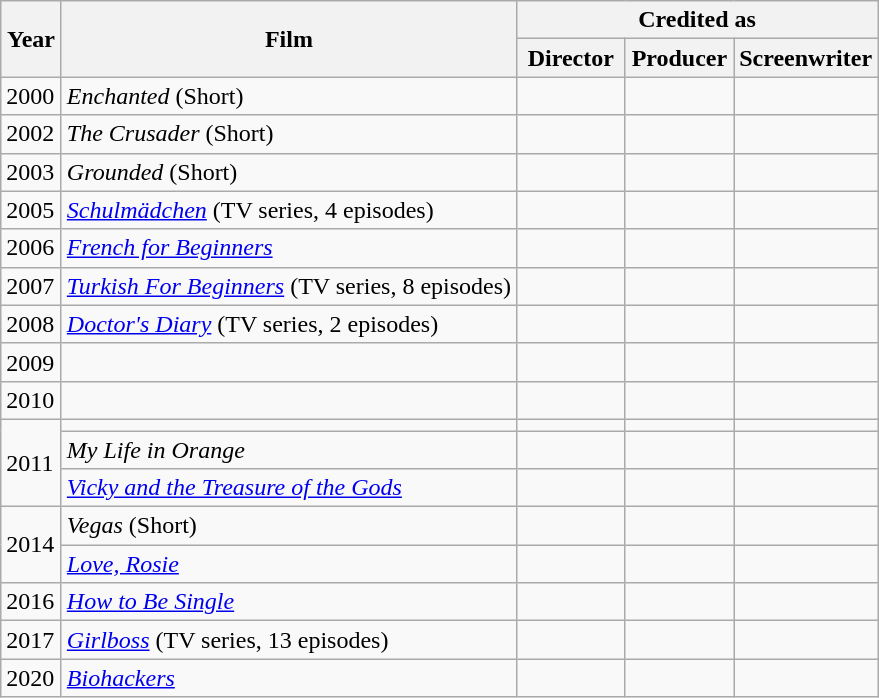<table class="wikitable">
<tr>
<th rowspan="2" style="width:33px;">Year</th>
<th rowspan="2">Film</th>
<th colspan="3">Credited as</th>
</tr>
<tr>
<th width="65">Director</th>
<th width="65">Producer</th>
<th width="65">Screenwriter</th>
</tr>
<tr>
<td>2000</td>
<td><em>Enchanted</em> (Short)</td>
<td></td>
<td></td>
<td></td>
</tr>
<tr>
<td>2002</td>
<td><em>The Crusader</em> (Short)</td>
<td></td>
<td></td>
<td></td>
</tr>
<tr>
<td>2003</td>
<td><em>Grounded</em> (Short)</td>
<td></td>
<td></td>
<td></td>
</tr>
<tr>
<td>2005</td>
<td><em><a href='#'>Schulmädchen</a></em> (TV series, 4 episodes)</td>
<td></td>
<td></td>
<td></td>
</tr>
<tr>
<td>2006</td>
<td><em><a href='#'>French for Beginners</a></em></td>
<td></td>
<td></td>
<td></td>
</tr>
<tr>
<td>2007</td>
<td><em><a href='#'>Turkish For Beginners</a></em> (TV series, 8 episodes)</td>
<td></td>
<td></td>
<td></td>
</tr>
<tr>
<td>2008</td>
<td><em><a href='#'>Doctor's Diary</a></em> (TV series, 2 episodes)</td>
<td></td>
<td></td>
<td></td>
</tr>
<tr>
<td>2009</td>
<td><em></em></td>
<td></td>
<td></td>
<td></td>
</tr>
<tr>
<td>2010</td>
<td><em></em></td>
<td></td>
<td></td>
<td></td>
</tr>
<tr>
<td rowspan="3">2011</td>
<td><em></em></td>
<td></td>
<td></td>
<td></td>
</tr>
<tr>
<td><em>My Life in Orange</em></td>
<td></td>
<td></td>
<td></td>
</tr>
<tr>
<td><em><a href='#'>Vicky and the Treasure of the Gods</a></em></td>
<td></td>
<td></td>
<td></td>
</tr>
<tr>
<td rowspan="2">2014</td>
<td><em>Vegas</em> (Short)</td>
<td></td>
<td></td>
<td></td>
</tr>
<tr>
<td><em><a href='#'>Love, Rosie</a></em></td>
<td></td>
<td></td>
<td></td>
</tr>
<tr>
<td>2016</td>
<td><em><a href='#'>How to Be Single</a></em></td>
<td></td>
<td></td>
<td></td>
</tr>
<tr>
<td>2017</td>
<td><em><a href='#'>Girlboss</a></em> (TV series, 13 episodes)</td>
<td></td>
<td></td>
<td></td>
</tr>
<tr>
<td>2020</td>
<td><em><a href='#'>Biohackers</a></em></td>
<td></td>
<td></td>
<td></td>
</tr>
</table>
